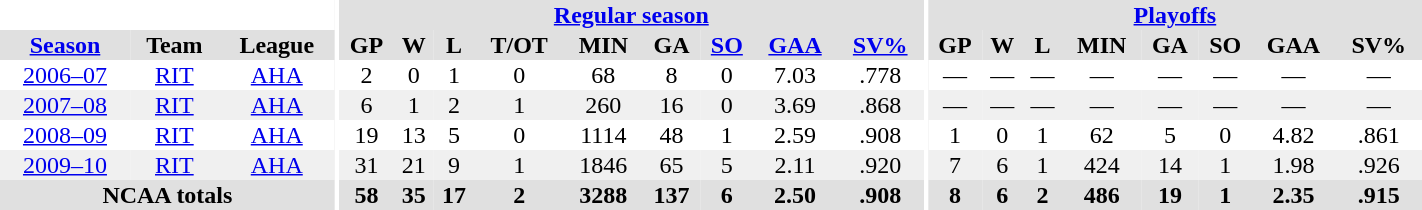<table border="0" cellpadding="1" cellspacing="0" style="text-align:center; width:75%">
<tr ALIGN="center" bgcolor="#e0e0e0">
<th align="center" colspan="3" bgcolor="#ffffff"></th>
<th align="center" rowspan="99" bgcolor="#ffffff"></th>
<th align="center" colspan="9" bgcolor="#e0e0e0"><a href='#'>Regular season</a></th>
<th align="center" rowspan="99" bgcolor="#ffffff"></th>
<th align="center" colspan="8" bgcolor="#e0e0e0"><a href='#'>Playoffs</a></th>
</tr>
<tr ALIGN="center" bgcolor="#e0e0e0">
<th><a href='#'>Season</a></th>
<th>Team</th>
<th>League</th>
<th>GP</th>
<th>W</th>
<th>L</th>
<th>T/OT</th>
<th>MIN</th>
<th>GA</th>
<th><a href='#'>SO</a></th>
<th><a href='#'>GAA</a></th>
<th><a href='#'>SV%</a></th>
<th>GP</th>
<th>W</th>
<th>L</th>
<th>MIN</th>
<th>GA</th>
<th>SO</th>
<th>GAA</th>
<th>SV%</th>
</tr>
<tr ALIGN="center">
<td><a href='#'>2006–07</a></td>
<td><a href='#'>RIT</a></td>
<td><a href='#'>AHA</a></td>
<td>2</td>
<td>0</td>
<td>1</td>
<td>0</td>
<td>68</td>
<td>8</td>
<td>0</td>
<td>7.03</td>
<td>.778</td>
<td>—</td>
<td>—</td>
<td>—</td>
<td>—</td>
<td>—</td>
<td>—</td>
<td>—</td>
<td>—</td>
</tr>
<tr ALIGN="center" bgcolor="#f0f0f0">
<td><a href='#'>2007–08</a></td>
<td><a href='#'>RIT</a></td>
<td><a href='#'>AHA</a></td>
<td>6</td>
<td>1</td>
<td>2</td>
<td>1</td>
<td>260</td>
<td>16</td>
<td>0</td>
<td>3.69</td>
<td>.868</td>
<td>—</td>
<td>—</td>
<td>—</td>
<td>—</td>
<td>—</td>
<td>—</td>
<td>—</td>
<td>—</td>
</tr>
<tr ALIGN="center">
<td><a href='#'>2008–09</a></td>
<td><a href='#'>RIT</a></td>
<td><a href='#'>AHA</a></td>
<td>19</td>
<td>13</td>
<td>5</td>
<td>0</td>
<td>1114</td>
<td>48</td>
<td>1</td>
<td>2.59</td>
<td>.908</td>
<td>1</td>
<td>0</td>
<td>1</td>
<td>62</td>
<td>5</td>
<td>0</td>
<td>4.82</td>
<td>.861</td>
</tr>
<tr ALIGN="center" bgcolor="#f0f0f0">
<td><a href='#'>2009–10</a></td>
<td><a href='#'>RIT</a></td>
<td><a href='#'>AHA</a></td>
<td>31</td>
<td>21</td>
<td>9</td>
<td>1</td>
<td>1846</td>
<td>65</td>
<td>5</td>
<td>2.11</td>
<td>.920</td>
<td>7</td>
<td>6</td>
<td>1</td>
<td>424</td>
<td>14</td>
<td>1</td>
<td>1.98</td>
<td>.926</td>
</tr>
<tr ALIGN="center" bgcolor="#e0e0e0">
<th colspan="3" align="center">NCAA totals</th>
<th>58</th>
<th>35</th>
<th>17</th>
<th>2</th>
<th>3288</th>
<th>137</th>
<th>6</th>
<th>2.50</th>
<th>.908</th>
<th>8</th>
<th>6</th>
<th>2</th>
<th>486</th>
<th>19</th>
<th>1</th>
<th>2.35</th>
<th>.915</th>
</tr>
</table>
